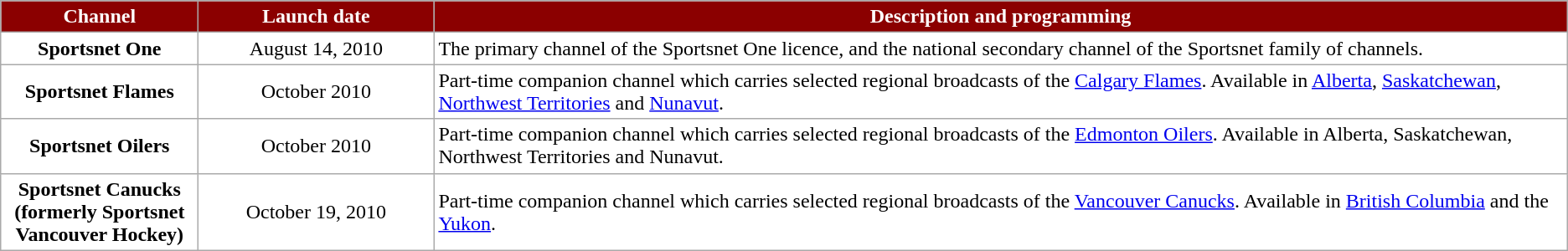<table class="wikitable" text-align: center; width="auto" style="background-color: #FFFFFF">
<tr style="color:white;">
<th style="background-color: #8B0000;">Channel</th>
<th style="background-color: #8B0000;">Launch date</th>
<th style="background-color: #8B0000">Description and programming</th>
</tr>
<tr>
<td align="center" width="150px"><strong>Sportsnet One</strong></td>
<td align="center" width="180px">August 14, 2010</td>
<td>The primary channel of the Sportsnet One licence, and the national secondary channel of the Sportsnet family of channels.</td>
</tr>
<tr>
<td align="center" width="150px"><strong>Sportsnet Flames</strong></td>
<td align="center" width="180px">October 2010</td>
<td>Part-time companion channel which carries selected regional broadcasts of the <a href='#'>Calgary Flames</a>. Available in <a href='#'>Alberta</a>, <a href='#'>Saskatchewan</a>, <a href='#'>Northwest Territories</a> and <a href='#'>Nunavut</a>.</td>
</tr>
<tr>
<td align="center" width="150px"><strong>Sportsnet Oilers</strong></td>
<td align="center" width="180px">October 2010</td>
<td>Part-time companion channel which carries selected regional broadcasts of the <a href='#'>Edmonton Oilers</a>. Available in Alberta, Saskatchewan, Northwest Territories and Nunavut.</td>
</tr>
<tr>
<td align="center" width="150px"><strong>Sportsnet Canucks (formerly Sportsnet Vancouver Hockey)</strong></td>
<td align="center" width="180px">October 19, 2010</td>
<td>Part-time companion channel which carries selected regional broadcasts of the <a href='#'>Vancouver Canucks</a>. Available in <a href='#'>British Columbia</a> and the <a href='#'>Yukon</a>.</td>
</tr>
</table>
